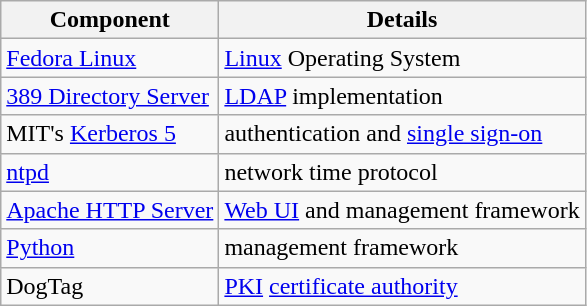<table class="wikitable">
<tr>
<th>Component</th>
<th>Details</th>
</tr>
<tr>
<td><a href='#'>Fedora Linux</a></td>
<td><a href='#'>Linux</a> Operating System</td>
</tr>
<tr>
<td><a href='#'>389 Directory Server</a></td>
<td><a href='#'>LDAP</a> implementation</td>
</tr>
<tr>
<td>MIT's <a href='#'>Kerberos 5</a></td>
<td>authentication and <a href='#'>single sign-on</a></td>
</tr>
<tr>
<td><a href='#'>ntpd</a></td>
<td>network time protocol</td>
</tr>
<tr>
<td><a href='#'>Apache HTTP Server</a></td>
<td><a href='#'>Web UI</a> and management framework</td>
</tr>
<tr>
<td><a href='#'>Python</a></td>
<td>management framework</td>
</tr>
<tr>
<td>DogTag</td>
<td><a href='#'>PKI</a> <a href='#'>certificate authority</a></td>
</tr>
</table>
